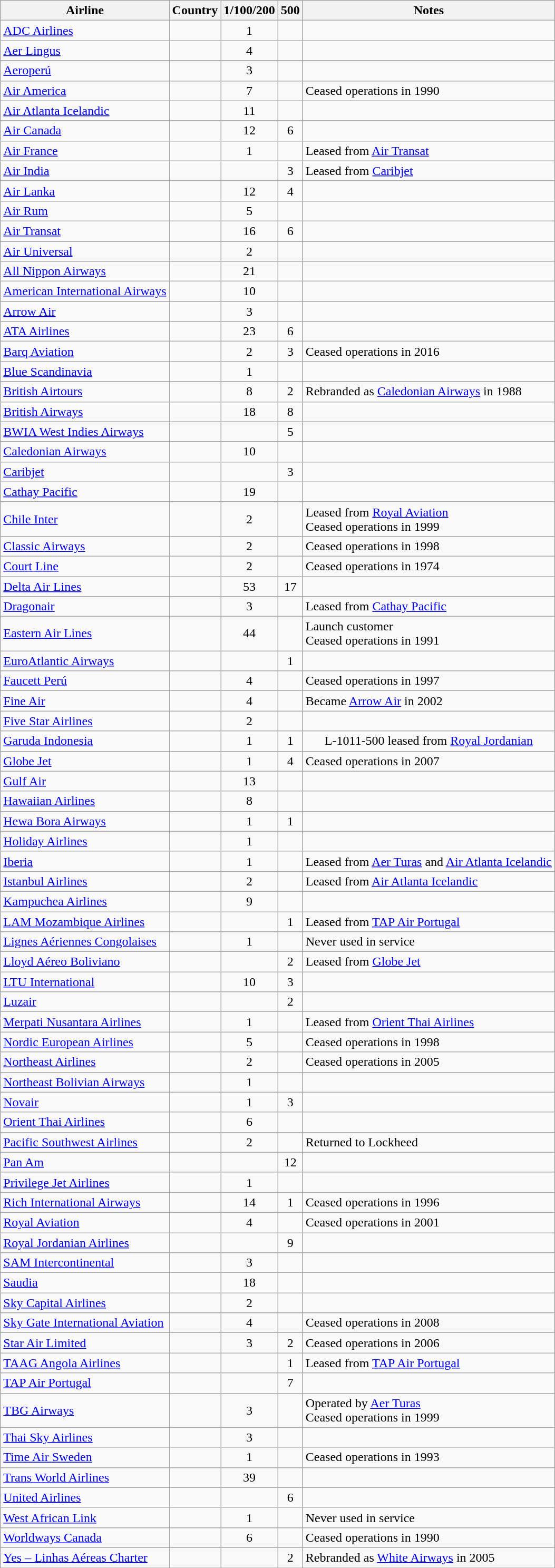<table class="wikitable sortable sticky-header" style=text-align:center;>
<tr>
<th>Airline</th>
<th>Country</th>
<th>1/100/200</th>
<th>500</th>
<th>Notes</th>
</tr>
<tr>
<td align=left><a href='#'>ADC Airlines</a></td>
<td></td>
<td>1</td>
<td></td>
<td></td>
</tr>
<tr>
<td align=left><a href='#'>Aer Lingus</a></td>
<td></td>
<td>4</td>
<td></td>
<td></td>
</tr>
<tr>
<td align=left><a href='#'>Aeroperú</a></td>
<td></td>
<td>3</td>
<td></td>
<td></td>
</tr>
<tr>
<td align=left><a href='#'>Air America</a></td>
<td></td>
<td>7</td>
<td></td>
<td align=left>Ceased operations in 1990</td>
</tr>
<tr>
<td align=left><a href='#'>Air Atlanta Icelandic</a></td>
<td></td>
<td>11</td>
<td></td>
<td></td>
</tr>
<tr>
<td align=left><a href='#'>Air Canada</a></td>
<td></td>
<td>12</td>
<td>6</td>
<td></td>
</tr>
<tr>
<td align=left><a href='#'>Air France</a></td>
<td></td>
<td>1</td>
<td></td>
<td align=left>Leased from <a href='#'>Air Transat</a></td>
</tr>
<tr>
<td align=left><a href='#'>Air India</a></td>
<td></td>
<td></td>
<td>3</td>
<td align=left>Leased from <a href='#'>Caribjet</a></td>
</tr>
<tr>
<td align=left><a href='#'>Air Lanka</a></td>
<td></td>
<td>12</td>
<td>4</td>
<td></td>
</tr>
<tr>
<td align=left><a href='#'>Air Rum</a></td>
<td></td>
<td>5</td>
<td></td>
<td></td>
</tr>
<tr>
<td align=left><a href='#'>Air Transat</a></td>
<td></td>
<td>16</td>
<td>6</td>
<td></td>
</tr>
<tr>
<td align=left><a href='#'>Air Universal</a></td>
<td></td>
<td>2</td>
<td></td>
<td></td>
</tr>
<tr>
<td align=left><a href='#'>All Nippon Airways</a></td>
<td></td>
<td>21</td>
<td></td>
<td></td>
</tr>
<tr>
<td align=left><a href='#'>American International Airways</a></td>
<td></td>
<td>10</td>
<td></td>
<td></td>
</tr>
<tr>
<td align=left><a href='#'>Arrow Air</a></td>
<td></td>
<td>3</td>
<td></td>
<td></td>
</tr>
<tr>
<td align=left><a href='#'>ATA Airlines</a></td>
<td></td>
<td>23</td>
<td>6</td>
<td></td>
</tr>
<tr>
<td align=left><a href='#'>Barq Aviation</a></td>
<td></td>
<td>2</td>
<td>3</td>
<td align=left>Ceased operations in 2016</td>
</tr>
<tr>
<td align=left><a href='#'>Blue Scandinavia</a></td>
<td></td>
<td>1</td>
<td></td>
<td></td>
</tr>
<tr>
<td align=left><a href='#'>British Airtours</a></td>
<td></td>
<td>8</td>
<td>2</td>
<td align=left>Rebranded as <a href='#'>Caledonian Airways</a> in 1988</td>
</tr>
<tr>
<td align=left><a href='#'>British Airways</a></td>
<td></td>
<td>18</td>
<td>8</td>
<td></td>
</tr>
<tr>
<td align=left><a href='#'>BWIA West Indies Airways</a></td>
<td></td>
<td></td>
<td>5</td>
<td></td>
</tr>
<tr>
<td align=left><a href='#'>Caledonian Airways</a></td>
<td></td>
<td>10</td>
<td></td>
<td></td>
</tr>
<tr>
<td align=left><a href='#'>Caribjet</a></td>
<td></td>
<td></td>
<td>3</td>
<td></td>
</tr>
<tr>
<td align=left><a href='#'>Cathay Pacific</a></td>
<td></td>
<td>19</td>
<td></td>
<td></td>
</tr>
<tr>
<td align=left><a href='#'>Chile Inter</a></td>
<td></td>
<td>2</td>
<td></td>
<td align=left>Leased from <a href='#'>Royal Aviation</a> <br> Ceased operations in 1999</td>
</tr>
<tr>
<td align=left><a href='#'>Classic Airways</a></td>
<td></td>
<td>2</td>
<td></td>
<td align=left>Ceased operations in 1998</td>
</tr>
<tr>
<td align=left><a href='#'>Court Line</a></td>
<td></td>
<td>2</td>
<td></td>
<td align=left>Ceased operations in 1974</td>
</tr>
<tr>
<td align=left><a href='#'>Delta Air Lines</a></td>
<td></td>
<td>53</td>
<td>17</td>
<td align=left></td>
</tr>
<tr>
<td align=left><a href='#'>Dragonair</a></td>
<td></td>
<td>3</td>
<td></td>
<td align=left>Leased from <a href='#'>Cathay Pacific</a></td>
</tr>
<tr>
<td align=left><a href='#'>Eastern Air Lines</a></td>
<td></td>
<td>44</td>
<td></td>
<td align=left>Launch customer <br> Ceased operations in 1991</td>
</tr>
<tr>
<td align=left><a href='#'>EuroAtlantic Airways</a></td>
<td></td>
<td></td>
<td>1</td>
<td></td>
</tr>
<tr>
<td align=left><a href='#'>Faucett Perú</a></td>
<td></td>
<td>4</td>
<td></td>
<td align=left>Ceased operations in 1997</td>
</tr>
<tr>
<td align=left><a href='#'>Fine Air</a></td>
<td></td>
<td>4</td>
<td></td>
<td align=left>Became <a href='#'>Arrow Air</a> in 2002</td>
</tr>
<tr>
<td align=left><a href='#'>Five Star Airlines</a></td>
<td></td>
<td>2</td>
<td></td>
<td></td>
</tr>
<tr>
<td align=left><a href='#'>Garuda Indonesia</a></td>
<td></td>
<td>1</td>
<td>1</td>
<td>L-1011-500 leased from <a href='#'>Royal Jordanian</a></td>
</tr>
<tr>
<td align=left><a href='#'>Globe Jet</a></td>
<td></td>
<td>1</td>
<td>4</td>
<td align=left>Ceased operations in 2007</td>
</tr>
<tr>
<td align=left><a href='#'>Gulf Air</a></td>
<td></td>
<td>13</td>
<td></td>
<td></td>
</tr>
<tr>
<td align=left><a href='#'>Hawaiian Airlines</a></td>
<td></td>
<td>8</td>
<td></td>
<td></td>
</tr>
<tr>
<td align=left><a href='#'>Hewa Bora Airways</a></td>
<td></td>
<td>1</td>
<td>1</td>
<td></td>
</tr>
<tr>
<td align=left><a href='#'>Holiday Airlines</a></td>
<td></td>
<td>1</td>
<td></td>
<td></td>
</tr>
<tr>
<td align=left><a href='#'>Iberia</a></td>
<td></td>
<td>1</td>
<td></td>
<td align=left>Leased from <a href='#'>Aer Turas</a> and <a href='#'>Air Atlanta Icelandic</a></td>
</tr>
<tr>
<td align=left><a href='#'>Istanbul Airlines</a></td>
<td></td>
<td>2</td>
<td></td>
<td align=left>Leased from <a href='#'>Air Atlanta Icelandic</a></td>
</tr>
<tr>
<td align=left><a href='#'>Kampuchea Airlines</a></td>
<td></td>
<td>9</td>
<td></td>
<td></td>
</tr>
<tr>
<td align=left><a href='#'>LAM Mozambique Airlines</a></td>
<td></td>
<td></td>
<td>1</td>
<td align=left>Leased from <a href='#'>TAP Air Portugal</a></td>
</tr>
<tr>
<td align=left><a href='#'>Lignes Aériennes Congolaises</a></td>
<td></td>
<td>1</td>
<td></td>
<td align=left>Never used in service</td>
</tr>
<tr>
<td align=left><a href='#'>Lloyd Aéreo Boliviano</a></td>
<td></td>
<td></td>
<td>2</td>
<td align=left>Leased from <a href='#'>Globe Jet</a></td>
</tr>
<tr>
<td align=left><a href='#'>LTU International</a></td>
<td></td>
<td>10</td>
<td>3</td>
<td></td>
</tr>
<tr>
<td align=left><a href='#'>Luzair</a></td>
<td></td>
<td></td>
<td>2</td>
<td></td>
</tr>
<tr>
<td align=left><a href='#'>Merpati Nusantara Airlines</a></td>
<td></td>
<td>1</td>
<td></td>
<td align=left>Leased from <a href='#'>Orient Thai Airlines</a></td>
</tr>
<tr>
<td align=left><a href='#'>Nordic European Airlines</a></td>
<td></td>
<td>5</td>
<td></td>
<td align=left>Ceased operations in 1998</td>
</tr>
<tr>
<td align=left><a href='#'>Northeast Airlines</a></td>
<td></td>
<td>2</td>
<td></td>
<td align=left>Ceased operations in 2005</td>
</tr>
<tr>
<td align=left><a href='#'>Northeast Bolivian Airways</a></td>
<td></td>
<td>1</td>
<td></td>
<td></td>
</tr>
<tr>
<td align=left><a href='#'>Novair</a></td>
<td></td>
<td>1</td>
<td>3</td>
<td></td>
</tr>
<tr>
<td align=left><a href='#'>Orient Thai Airlines</a></td>
<td></td>
<td>6</td>
<td></td>
<td></td>
</tr>
<tr>
<td align=left><a href='#'>Pacific Southwest Airlines</a></td>
<td></td>
<td>2</td>
<td></td>
<td align=left>Returned to Lockheed</td>
</tr>
<tr>
<td align=left><a href='#'>Pan Am</a></td>
<td></td>
<td></td>
<td>12</td>
<td align=left></td>
</tr>
<tr>
<td align=left><a href='#'>Privilege Jet Airlines</a></td>
<td></td>
<td>1</td>
<td></td>
<td></td>
</tr>
<tr>
<td align=left><a href='#'>Rich International Airways</a></td>
<td></td>
<td>14</td>
<td>1</td>
<td align=left>Ceased operations in 1996</td>
</tr>
<tr>
<td align=left><a href='#'>Royal Aviation</a></td>
<td></td>
<td>4</td>
<td></td>
<td align=left>Ceased operations in 2001</td>
</tr>
<tr>
<td align=left><a href='#'>Royal Jordanian Airlines</a></td>
<td></td>
<td></td>
<td>9</td>
<td></td>
</tr>
<tr>
<td align=left><a href='#'>SAM Intercontinental</a></td>
<td></td>
<td>3</td>
<td></td>
<td></td>
</tr>
<tr>
<td align=left><a href='#'>Saudia</a></td>
<td></td>
<td>18</td>
<td></td>
<td></td>
</tr>
<tr>
<td align=left><a href='#'>Sky Capital Airlines</a></td>
<td></td>
<td>2</td>
<td></td>
<td></td>
</tr>
<tr>
<td align=left><a href='#'>Sky Gate International Aviation</a></td>
<td></td>
<td>4</td>
<td></td>
<td align=left>Ceased operations in 2008</td>
</tr>
<tr>
<td align=left><a href='#'>Star Air Limited</a></td>
<td></td>
<td>3</td>
<td>2</td>
<td align=left>Ceased operations in 2006</td>
</tr>
<tr>
<td align=left><a href='#'>TAAG Angola Airlines</a></td>
<td></td>
<td></td>
<td>1</td>
<td align=left>Leased from <a href='#'>TAP Air Portugal</a></td>
</tr>
<tr>
<td align=left><a href='#'>TAP Air Portugal</a></td>
<td></td>
<td></td>
<td>7</td>
<td></td>
</tr>
<tr>
<td align=left><a href='#'>TBG Airways</a></td>
<td></td>
<td>3</td>
<td></td>
<td align=left>Operated by <a href='#'>Aer Turas</a> <br> Ceased operations in 1999</td>
</tr>
<tr>
<td align=left><a href='#'>Thai Sky Airlines</a></td>
<td></td>
<td>3</td>
<td></td>
<td></td>
</tr>
<tr>
<td align=left><a href='#'>Time Air Sweden</a></td>
<td></td>
<td>1</td>
<td></td>
<td align=left>Ceased operations in 1993</td>
</tr>
<tr>
<td align=left><a href='#'>Trans World Airlines</a></td>
<td></td>
<td>39</td>
<td></td>
<td></td>
</tr>
<tr>
<td align=left><a href='#'>United Airlines</a></td>
<td></td>
<td></td>
<td>6</td>
<td></td>
</tr>
<tr>
<td align=left><a href='#'>West African Link</a></td>
<td></td>
<td>1</td>
<td></td>
<td align=left>Never used in service</td>
</tr>
<tr>
<td align=left><a href='#'>Worldways Canada</a></td>
<td></td>
<td>6</td>
<td></td>
<td align=left>Ceased operations in 1990</td>
</tr>
<tr>
<td align=left><a href='#'>Yes – Linhas Aéreas Charter</a></td>
<td></td>
<td></td>
<td>2</td>
<td align=left>Rebranded as <a href='#'>White Airways</a> in 2005</td>
</tr>
<tr>
</tr>
</table>
